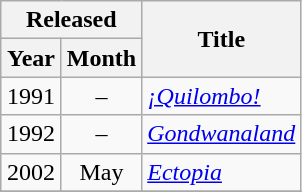<table class="wikitable">
<tr>
<th colspan="2">Released</th>
<th rowspan="2">Title</th>
</tr>
<tr>
<th style="width:33px;">Year</th>
<th style="width:44px;">Month</th>
</tr>
<tr>
<td align="center">1991</td>
<td align="center">–</td>
<td><em><a href='#'>¡Quilombo!</a></em></td>
</tr>
<tr>
<td align="center">1992</td>
<td align="center">–</td>
<td><em><a href='#'>Gondwanaland</a></em></td>
</tr>
<tr>
<td align="center">2002</td>
<td align="center">May</td>
<td><em><a href='#'>Ectopia</a></em></td>
</tr>
<tr>
</tr>
</table>
